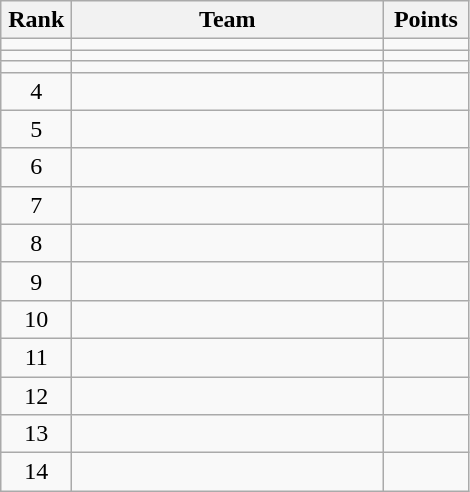<table class="wikitable" style="text-align:center">
<tr>
<th width="40">Rank</th>
<th width="200">Team</th>
<th width="50">Points</th>
</tr>
<tr>
<td></td>
<td align="left"></td>
<td></td>
</tr>
<tr>
<td></td>
<td align="left"></td>
<td></td>
</tr>
<tr>
<td></td>
<td align="left"></td>
<td></td>
</tr>
<tr>
<td>4</td>
<td align="left"></td>
<td></td>
</tr>
<tr>
<td>5</td>
<td align="left"></td>
<td></td>
</tr>
<tr>
<td>6</td>
<td align="left"></td>
<td></td>
</tr>
<tr>
<td>7</td>
<td align="left"></td>
<td></td>
</tr>
<tr>
<td>8</td>
<td align="left"></td>
<td></td>
</tr>
<tr>
<td>9</td>
<td align="left"></td>
<td></td>
</tr>
<tr>
<td>10</td>
<td align="left"></td>
<td></td>
</tr>
<tr>
<td>11</td>
<td align="left"></td>
<td></td>
</tr>
<tr>
<td>12</td>
<td align="left"></td>
<td></td>
</tr>
<tr>
<td>13</td>
<td align="left"></td>
<td></td>
</tr>
<tr>
<td>14</td>
<td align="left"></td>
<td></td>
</tr>
</table>
